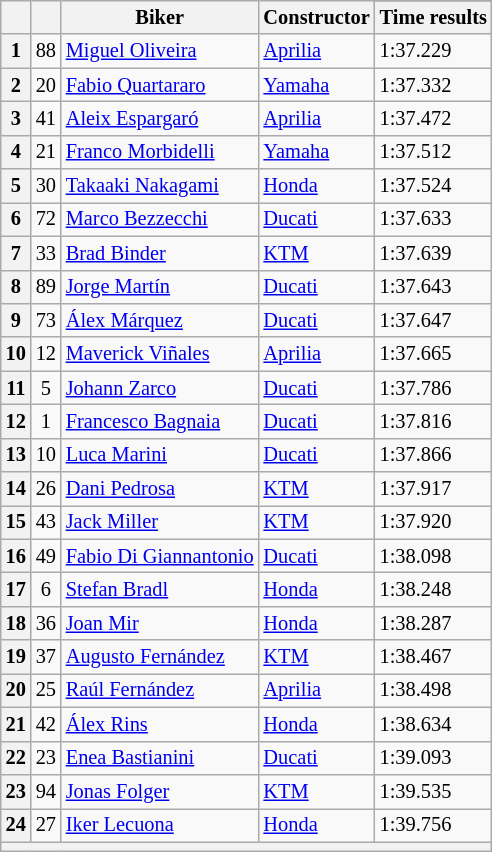<table class="wikitable sortable" style="font-size: 85%;">
<tr>
<th rowspan="2"></th>
<th rowspan="2"></th>
<th rowspan="2">Biker</th>
<th rowspan="2">Constructor</th>
</tr>
<tr>
<th scope="col">Time results</th>
</tr>
<tr>
<th scope="row">1</th>
<td align="center">88</td>
<td> <a href='#'>Miguel Oliveira</a></td>
<td><a href='#'>Aprilia</a></td>
<td>1:37.229</td>
</tr>
<tr>
<th scope="row">2</th>
<td align="center">20</td>
<td> <a href='#'>Fabio Quartararo</a></td>
<td><a href='#'>Yamaha</a></td>
<td>1:37.332</td>
</tr>
<tr>
<th scope="row">3</th>
<td align="center">41</td>
<td> <a href='#'>Aleix Espargaró</a></td>
<td><a href='#'>Aprilia</a></td>
<td>1:37.472</td>
</tr>
<tr>
<th scope="row">4</th>
<td align="center">21</td>
<td> <a href='#'>Franco Morbidelli</a></td>
<td><a href='#'>Yamaha</a></td>
<td>1:37.512</td>
</tr>
<tr>
<th scope="row">5</th>
<td align="center">30</td>
<td> <a href='#'>Takaaki Nakagami</a></td>
<td><a href='#'>Honda</a></td>
<td>1:37.524</td>
</tr>
<tr>
<th scope="row">6</th>
<td align="center">72</td>
<td> <a href='#'>Marco Bezzecchi</a></td>
<td><a href='#'>Ducati</a></td>
<td>1:37.633</td>
</tr>
<tr>
<th scope="row">7</th>
<td align="center">33</td>
<td> <a href='#'>Brad Binder</a></td>
<td><a href='#'>KTM</a></td>
<td>1:37.639</td>
</tr>
<tr>
<th scope="row">8</th>
<td align="center">89</td>
<td> <a href='#'>Jorge Martín</a></td>
<td><a href='#'>Ducati</a></td>
<td>1:37.643</td>
</tr>
<tr>
<th scope="row">9</th>
<td align="center">73</td>
<td> <a href='#'>Álex Márquez</a></td>
<td><a href='#'>Ducati</a></td>
<td>1:37.647</td>
</tr>
<tr>
<th scope="row">10</th>
<td align="center">12</td>
<td> <a href='#'>Maverick Viñales</a></td>
<td><a href='#'>Aprilia</a></td>
<td>1:37.665</td>
</tr>
<tr>
<th scope="row">11</th>
<td align="center">5</td>
<td> <a href='#'>Johann Zarco</a></td>
<td><a href='#'>Ducati</a></td>
<td>1:37.786</td>
</tr>
<tr>
<th scope="row">12</th>
<td align="center">1</td>
<td> <a href='#'>Francesco Bagnaia</a></td>
<td><a href='#'>Ducati</a></td>
<td>1:37.816</td>
</tr>
<tr>
<th scope="row">13</th>
<td align="center">10</td>
<td> <a href='#'>Luca Marini</a></td>
<td><a href='#'>Ducati</a></td>
<td>1:37.866</td>
</tr>
<tr>
<th scope="row">14</th>
<td align="center">26</td>
<td> <a href='#'>Dani Pedrosa</a></td>
<td><a href='#'>KTM</a></td>
<td>1:37.917</td>
</tr>
<tr>
<th scope="row">15</th>
<td align="center">43</td>
<td> <a href='#'>Jack Miller</a></td>
<td><a href='#'>KTM</a></td>
<td>1:37.920</td>
</tr>
<tr>
<th scope="row">16</th>
<td align="center">49</td>
<td> <a href='#'>Fabio Di Giannantonio</a></td>
<td><a href='#'>Ducati</a></td>
<td>1:38.098</td>
</tr>
<tr>
<th scope="row">17</th>
<td align="center">6</td>
<td> <a href='#'>Stefan Bradl</a></td>
<td><a href='#'>Honda</a></td>
<td>1:38.248</td>
</tr>
<tr>
<th scope="row">18</th>
<td align="center">36</td>
<td> <a href='#'>Joan Mir</a></td>
<td><a href='#'>Honda</a></td>
<td>1:38.287</td>
</tr>
<tr>
<th scope="row">19</th>
<td align="center">37</td>
<td> <a href='#'>Augusto Fernández</a></td>
<td><a href='#'>KTM</a></td>
<td>1:38.467</td>
</tr>
<tr>
<th scope="row">20</th>
<td align="center">25</td>
<td> <a href='#'>Raúl Fernández</a></td>
<td><a href='#'>Aprilia</a></td>
<td>1:38.498</td>
</tr>
<tr>
<th scope="row">21</th>
<td align="center">42</td>
<td> <a href='#'>Álex Rins</a></td>
<td><a href='#'>Honda</a></td>
<td>1:38.634</td>
</tr>
<tr>
<th scope="row">22</th>
<td align="center">23</td>
<td> <a href='#'>Enea Bastianini</a></td>
<td><a href='#'>Ducati</a></td>
<td>1:39.093</td>
</tr>
<tr>
<th scope="row">23</th>
<td align="center">94</td>
<td> <a href='#'>Jonas Folger</a></td>
<td><a href='#'>KTM</a></td>
<td>1:39.535</td>
</tr>
<tr>
<th scope="row">24</th>
<td align="center">27</td>
<td> <a href='#'>Iker Lecuona</a></td>
<td><a href='#'>Honda</a></td>
<td>1:39.756</td>
</tr>
<tr>
<th colspan="7"></th>
</tr>
</table>
